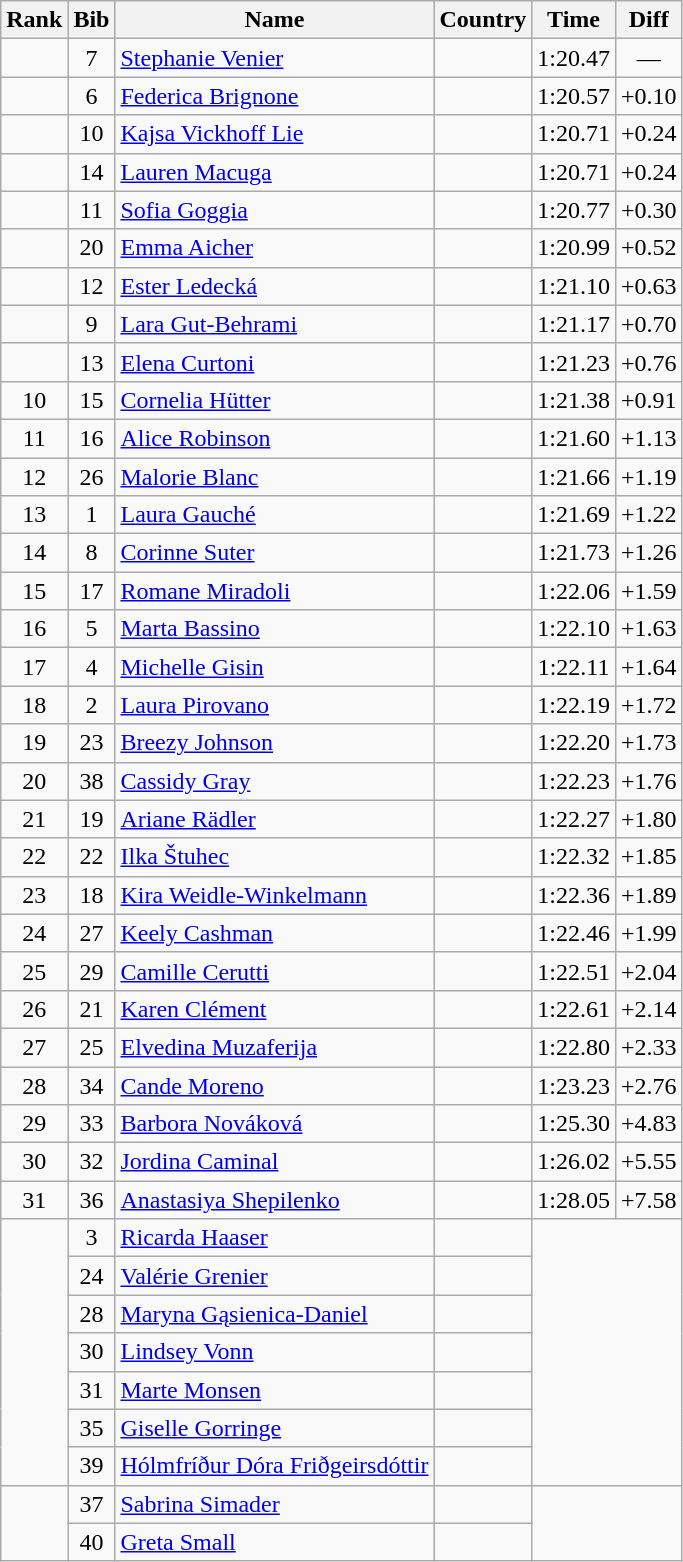<table class="wikitable sortable" style="text-align:center">
<tr>
<th>Rank</th>
<th>Bib</th>
<th>Name</th>
<th>Country</th>
<th>Time</th>
<th>Diff</th>
</tr>
<tr>
<td></td>
<td>7</td>
<td align=left><a href='#'>Stephanie Venier</a></td>
<td align=left></td>
<td>1:20.47</td>
<td>—</td>
</tr>
<tr>
<td></td>
<td>6</td>
<td align=left><a href='#'>Federica Brignone</a></td>
<td align=left></td>
<td>1:20.57</td>
<td>+0.10</td>
</tr>
<tr>
<td></td>
<td>10</td>
<td align=left><a href='#'>Kajsa Vickhoff Lie</a></td>
<td align=left></td>
<td>1:20.71</td>
<td>+0.24</td>
</tr>
<tr>
<td></td>
<td>14</td>
<td align=left><a href='#'>Lauren Macuga</a></td>
<td align=left></td>
<td>1:20.71</td>
<td>+0.24</td>
</tr>
<tr>
<td></td>
<td>11</td>
<td align=left><a href='#'>Sofia Goggia</a></td>
<td align=left></td>
<td>1:20.77</td>
<td>+0.30</td>
</tr>
<tr>
<td></td>
<td>20</td>
<td align=left><a href='#'>Emma Aicher</a></td>
<td align=left></td>
<td>1:20.99</td>
<td>+0.52</td>
</tr>
<tr>
<td></td>
<td>12</td>
<td align=left><a href='#'>Ester Ledecká</a></td>
<td align=left></td>
<td>1:21.10</td>
<td>+0.63</td>
</tr>
<tr>
<td></td>
<td>9</td>
<td align=left><a href='#'>Lara Gut-Behrami</a></td>
<td align=left></td>
<td>1:21.17</td>
<td>+0.70</td>
</tr>
<tr>
<td></td>
<td>13</td>
<td align=left><a href='#'>Elena Curtoni</a></td>
<td align=left></td>
<td>1:21.23</td>
<td>+0.76</td>
</tr>
<tr>
<td>10</td>
<td>15</td>
<td align=left><a href='#'>Cornelia Hütter</a></td>
<td align=left></td>
<td>1:21.38</td>
<td>+0.91</td>
</tr>
<tr>
<td>11</td>
<td>16</td>
<td align=left><a href='#'>Alice Robinson</a></td>
<td align=left></td>
<td>1:21.60</td>
<td>+1.13</td>
</tr>
<tr>
<td>12</td>
<td>26</td>
<td align=left><a href='#'>Malorie Blanc</a></td>
<td align=left></td>
<td>1:21.66</td>
<td>+1.19</td>
</tr>
<tr>
<td>13</td>
<td>1</td>
<td align=left><a href='#'>Laura Gauché</a></td>
<td align=left></td>
<td>1:21.69</td>
<td>+1.22</td>
</tr>
<tr>
<td>14</td>
<td>8</td>
<td align=left><a href='#'>Corinne Suter</a></td>
<td align=left></td>
<td>1:21.73</td>
<td>+1.26</td>
</tr>
<tr>
<td>15</td>
<td>17</td>
<td align=left><a href='#'>Romane Miradoli</a></td>
<td align=left></td>
<td>1:22.06</td>
<td>+1.59</td>
</tr>
<tr>
<td>16</td>
<td>5</td>
<td align=left><a href='#'>Marta Bassino</a></td>
<td align=left></td>
<td>1:22.10</td>
<td>+1.63</td>
</tr>
<tr>
<td>17</td>
<td>4</td>
<td align=left><a href='#'>Michelle Gisin</a></td>
<td align=left></td>
<td>1:22.11</td>
<td>+1.64</td>
</tr>
<tr>
<td>18</td>
<td>2</td>
<td align=left><a href='#'>Laura Pirovano</a></td>
<td align=left></td>
<td>1:22.19</td>
<td>+1.72</td>
</tr>
<tr>
<td>19</td>
<td>23</td>
<td align=left><a href='#'>Breezy Johnson</a></td>
<td align=left></td>
<td>1:22.20</td>
<td>+1.73</td>
</tr>
<tr>
<td>20</td>
<td>38</td>
<td align=left><a href='#'>Cassidy Gray</a></td>
<td align=left></td>
<td>1:22.23</td>
<td>+1.76</td>
</tr>
<tr>
<td>21</td>
<td>19</td>
<td align=left><a href='#'>Ariane Rädler</a></td>
<td align=left></td>
<td>1:22.27</td>
<td>+1.80</td>
</tr>
<tr>
<td>22</td>
<td>22</td>
<td align=left><a href='#'>Ilka Štuhec</a></td>
<td align=left></td>
<td>1:22.32</td>
<td>+1.85</td>
</tr>
<tr>
<td>23</td>
<td>18</td>
<td align=left><a href='#'>Kira Weidle-Winkelmann</a></td>
<td align=left></td>
<td>1:22.36</td>
<td>+1.89</td>
</tr>
<tr>
<td>24</td>
<td>27</td>
<td align=left><a href='#'>Keely Cashman</a></td>
<td align=left></td>
<td>1:22.46</td>
<td>+1.99</td>
</tr>
<tr>
<td>25</td>
<td>29</td>
<td align=left><a href='#'>Camille Cerutti</a></td>
<td align=left></td>
<td>1:22.51</td>
<td>+2.04</td>
</tr>
<tr>
<td>26</td>
<td>21</td>
<td align=left><a href='#'>Karen Clément</a></td>
<td align=left></td>
<td>1:22.61</td>
<td>+2.14</td>
</tr>
<tr>
<td>27</td>
<td>25</td>
<td align=left><a href='#'>Elvedina Muzaferija</a></td>
<td align=left></td>
<td>1:22.80</td>
<td>+2.33</td>
</tr>
<tr>
<td>28</td>
<td>34</td>
<td align=left><a href='#'>Cande Moreno</a></td>
<td align=left></td>
<td>1:23.23</td>
<td>+2.76</td>
</tr>
<tr>
<td>29</td>
<td>33</td>
<td align=left><a href='#'>Barbora Nováková</a></td>
<td align=left></td>
<td>1:25.30</td>
<td>+4.83</td>
</tr>
<tr>
<td>30</td>
<td>32</td>
<td align=left><a href='#'>Jordina Caminal</a></td>
<td align=left></td>
<td>1:26.02</td>
<td>+5.55</td>
</tr>
<tr>
<td>31</td>
<td>36</td>
<td align=left><a href='#'>Anastasiya Shepilenko</a></td>
<td align=left></td>
<td>1:28.05</td>
<td>+7.58</td>
</tr>
<tr>
<td rowspan=7></td>
<td>3</td>
<td align=left><a href='#'>Ricarda Haaser</a></td>
<td align=left></td>
<td rowspan=7 colspan=2></td>
</tr>
<tr>
<td>24</td>
<td align=left><a href='#'>Valérie Grenier</a></td>
<td align=left></td>
</tr>
<tr>
<td>28</td>
<td align=left><a href='#'>Maryna Gąsienica-Daniel</a></td>
<td align=left></td>
</tr>
<tr>
<td>30</td>
<td align=left><a href='#'>Lindsey Vonn</a></td>
<td align=left></td>
</tr>
<tr>
<td>31</td>
<td align=left><a href='#'>Marte Monsen</a></td>
<td align=left></td>
</tr>
<tr>
<td>35</td>
<td align=left><a href='#'>Giselle Gorringe</a></td>
<td align=left></td>
</tr>
<tr>
<td>39</td>
<td align=left><a href='#'>Hólmfríður Dóra Friðgeirsdóttir</a></td>
<td align=left></td>
</tr>
<tr>
<td rowspan=2></td>
<td>37</td>
<td align=left><a href='#'>Sabrina Simader</a></td>
<td align=left></td>
<td rowspan=2 colspan=2></td>
</tr>
<tr>
<td>40</td>
<td align=left><a href='#'>Greta Small</a></td>
<td align=left></td>
</tr>
</table>
